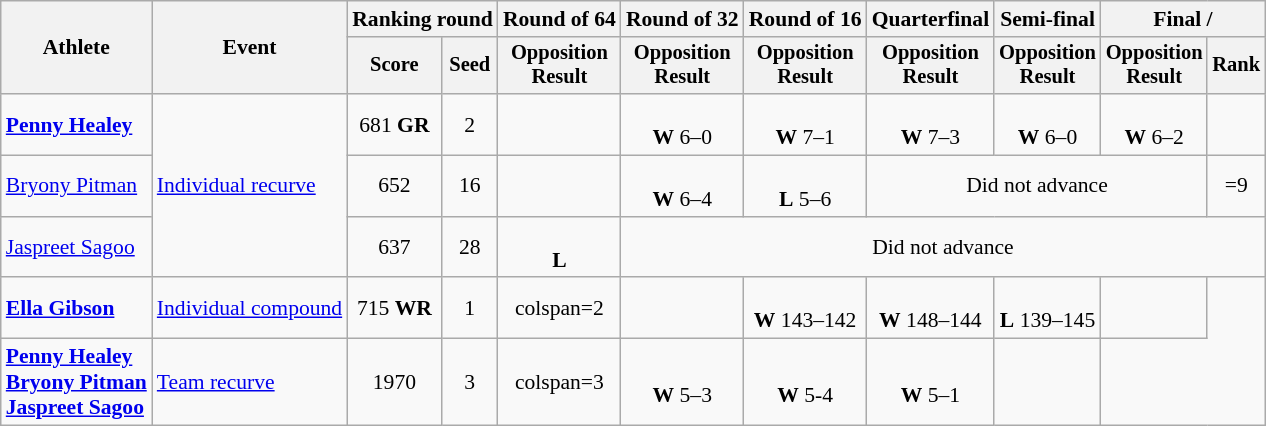<table class=wikitable style=font-size:90%;text-align:center>
<tr>
<th rowspan=2>Athlete</th>
<th rowspan=2>Event</th>
<th colspan=2>Ranking round</th>
<th>Round of 64</th>
<th>Round of 32</th>
<th>Round of 16</th>
<th>Quarterfinal</th>
<th>Semi-final</th>
<th colspan=2>Final / </th>
</tr>
<tr style=font-size:95%>
<th>Score</th>
<th>Seed</th>
<th>Opposition<br>Result</th>
<th>Opposition<br>Result</th>
<th>Opposition<br>Result</th>
<th>Opposition<br>Result</th>
<th>Opposition<br>Result</th>
<th>Opposition<br>Result</th>
<th>Rank</th>
</tr>
<tr>
<td align=left><strong><a href='#'>Penny Healey</a></strong></td>
<td align=left rowspan=3><a href='#'>Individual recurve</a></td>
<td>681 <strong>GR</strong></td>
<td>2</td>
<td></td>
<td><br><strong>W</strong> 6–0</td>
<td><br><strong>W</strong> 7–1</td>
<td><br><strong>W</strong> 7–3</td>
<td><br><strong>W</strong> 6–0</td>
<td><br><strong>W</strong> 6–2</td>
<td></td>
</tr>
<tr>
<td align=left><a href='#'>Bryony Pitman</a></td>
<td>652</td>
<td>16</td>
<td></td>
<td><br><strong>W</strong> 6–4</td>
<td><br><strong>L</strong> 5–6</td>
<td colspan=3>Did not advance</td>
<td>=9</td>
</tr>
<tr>
<td align=left><a href='#'>Jaspreet Sagoo</a></td>
<td>637</td>
<td>28</td>
<td><br><strong>L</strong> </td>
<td colspan=6>Did not advance</td>
</tr>
<tr>
<td align=left><strong><a href='#'>Ella Gibson</a></strong></td>
<td align=left><a href='#'>Individual compound</a></td>
<td>715 <strong>WR</strong></td>
<td>1</td>
<td>colspan=2 </td>
<td></td>
<td><br><strong>W</strong> 143–142</td>
<td><br><strong>W</strong> 148–144</td>
<td><br><strong>L</strong> 139–145</td>
<td></td>
</tr>
<tr>
<td align=left><strong><a href='#'>Penny Healey</a></strong><br><strong><a href='#'>Bryony Pitman</a></strong><br><strong><a href='#'>Jaspreet Sagoo</a></strong></td>
<td align=left><a href='#'>Team recurve</a></td>
<td>1970</td>
<td>3</td>
<td>colspan=3 </td>
<td><br><strong>W</strong> 5–3</td>
<td><br> <strong>W</strong> 5-4 </td>
<td><br><strong>W</strong> 5–1</td>
<td></td>
</tr>
</table>
